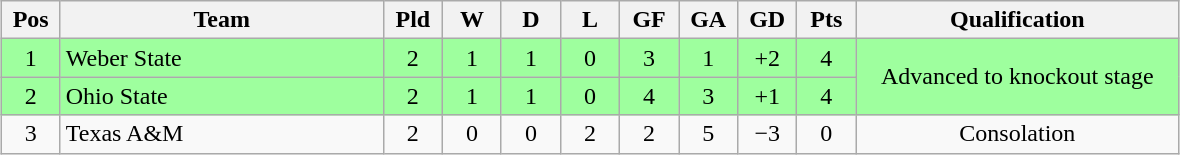<table class="wikitable" style="text-align:center; margin: 1em auto">
<tr>
<th style="width:2em">Pos</th>
<th style="width:13em">Team</th>
<th style="width:2em">Pld</th>
<th style="width:2em">W</th>
<th style="width:2em">D</th>
<th style="width:2em">L</th>
<th style="width:2em">GF</th>
<th style="width:2em">GA</th>
<th style="width:2em">GD</th>
<th style="width:2em">Pts</th>
<th style="width:13em">Qualification</th>
</tr>
<tr bgcolor="#9eff9e">
<td>1</td>
<td style="text-align:left">Weber State</td>
<td>2</td>
<td>1</td>
<td>1</td>
<td>0</td>
<td>3</td>
<td>1</td>
<td>+2</td>
<td>4</td>
<td rowspan="2">Advanced to knockout stage</td>
</tr>
<tr bgcolor="#9eff9e">
<td>2</td>
<td style="text-align:left">Ohio State</td>
<td>2</td>
<td>1</td>
<td>1</td>
<td>0</td>
<td>4</td>
<td>3</td>
<td>+1</td>
<td>4</td>
</tr>
<tr>
<td>3</td>
<td style="text-align:left">Texas A&M</td>
<td>2</td>
<td>0</td>
<td>0</td>
<td>2</td>
<td>2</td>
<td>5</td>
<td>−3</td>
<td>0</td>
<td>Consolation</td>
</tr>
</table>
